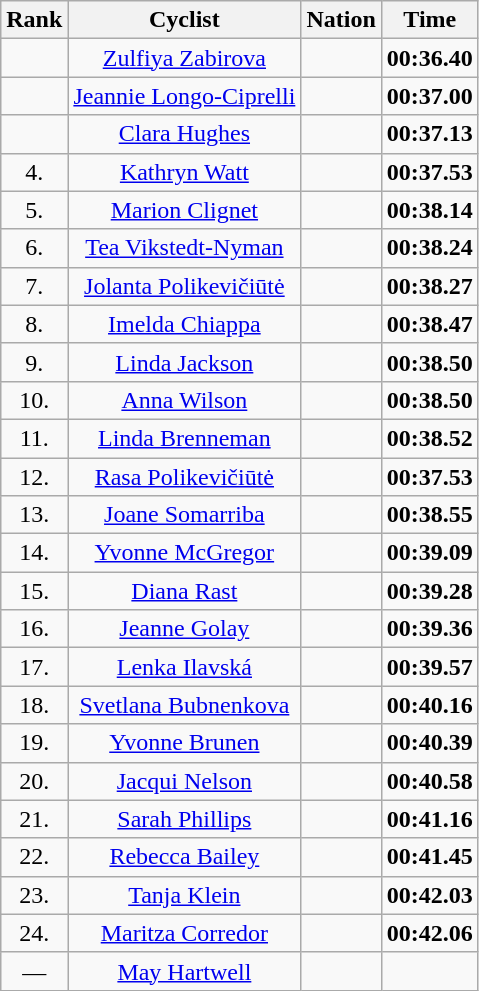<table class="wikitable sortable" style="text-align:center">
<tr>
<th>Rank</th>
<th>Cyclist</th>
<th>Nation</th>
<th>Time</th>
</tr>
<tr>
<td></td>
<td><a href='#'>Zulfiya Zabirova</a></td>
<td></td>
<td align="center"><strong>00:36.40</strong></td>
</tr>
<tr>
<td></td>
<td><a href='#'>Jeannie Longo-Ciprelli</a></td>
<td></td>
<td align="center"><strong>00:37.00</strong></td>
</tr>
<tr>
<td></td>
<td><a href='#'>Clara Hughes</a></td>
<td></td>
<td align="center"><strong>00:37.13</strong></td>
</tr>
<tr>
<td align="center">4.</td>
<td><a href='#'>Kathryn Watt</a></td>
<td></td>
<td align="center"><strong>00:37.53</strong></td>
</tr>
<tr>
<td align="center">5.</td>
<td><a href='#'>Marion Clignet</a></td>
<td></td>
<td align="center"><strong>00:38.14</strong></td>
</tr>
<tr>
<td align="center">6.</td>
<td><a href='#'>Tea Vikstedt-Nyman</a></td>
<td></td>
<td align="center"><strong>00:38.24</strong></td>
</tr>
<tr>
<td align="center">7.</td>
<td><a href='#'>Jolanta Polikevičiūtė</a></td>
<td></td>
<td align="center"><strong>00:38.27</strong></td>
</tr>
<tr>
<td align="center">8.</td>
<td><a href='#'>Imelda Chiappa</a></td>
<td></td>
<td align="center"><strong>00:38.47</strong></td>
</tr>
<tr>
<td align="center">9.</td>
<td><a href='#'>Linda Jackson</a></td>
<td></td>
<td align="center"><strong>00:38.50</strong></td>
</tr>
<tr>
<td align="center">10.</td>
<td><a href='#'>Anna Wilson</a></td>
<td></td>
<td align="center"><strong>00:38.50</strong></td>
</tr>
<tr>
<td align="center">11.</td>
<td><a href='#'>Linda Brenneman</a></td>
<td></td>
<td align="center"><strong>00:38.52</strong></td>
</tr>
<tr>
<td align="center">12.</td>
<td><a href='#'>Rasa Polikevičiūtė</a></td>
<td></td>
<td align="center"><strong>00:37.53</strong></td>
</tr>
<tr>
<td align="center">13.</td>
<td><a href='#'>Joane Somarriba</a></td>
<td></td>
<td align="center"><strong>00:38.55</strong></td>
</tr>
<tr>
<td align="center">14.</td>
<td><a href='#'>Yvonne McGregor</a></td>
<td></td>
<td align="center"><strong>00:39.09</strong></td>
</tr>
<tr>
<td align="center">15.</td>
<td><a href='#'>Diana Rast</a></td>
<td></td>
<td align="center"><strong>00:39.28</strong></td>
</tr>
<tr>
<td align="center">16.</td>
<td><a href='#'>Jeanne Golay</a></td>
<td></td>
<td align="center"><strong>00:39.36</strong></td>
</tr>
<tr>
<td align="center">17.</td>
<td><a href='#'>Lenka Ilavská</a></td>
<td></td>
<td align="center"><strong>00:39.57</strong></td>
</tr>
<tr>
<td align="center">18.</td>
<td><a href='#'>Svetlana Bubnenkova</a></td>
<td></td>
<td align="center"><strong>00:40.16</strong></td>
</tr>
<tr>
<td align="center">19.</td>
<td><a href='#'>Yvonne Brunen</a></td>
<td></td>
<td align="center"><strong>00:40.39</strong></td>
</tr>
<tr>
<td align="center">20.</td>
<td><a href='#'>Jacqui Nelson</a></td>
<td></td>
<td align="center"><strong>00:40.58</strong></td>
</tr>
<tr>
<td align="center">21.</td>
<td><a href='#'>Sarah Phillips</a></td>
<td></td>
<td align="center"><strong>00:41.16</strong></td>
</tr>
<tr>
<td align="center">22.</td>
<td><a href='#'>Rebecca Bailey</a></td>
<td></td>
<td align="center"><strong>00:41.45</strong></td>
</tr>
<tr>
<td align="center">23.</td>
<td><a href='#'>Tanja Klein</a></td>
<td></td>
<td align="center"><strong>00:42.03</strong></td>
</tr>
<tr>
<td align="center">24.</td>
<td><a href='#'>Maritza Corredor</a></td>
<td></td>
<td align="center"><strong>00:42.06</strong></td>
</tr>
<tr>
<td align="center">—</td>
<td><a href='#'>May Hartwell</a></td>
<td></td>
<td data-sort-value=9:99:99></td>
</tr>
</table>
